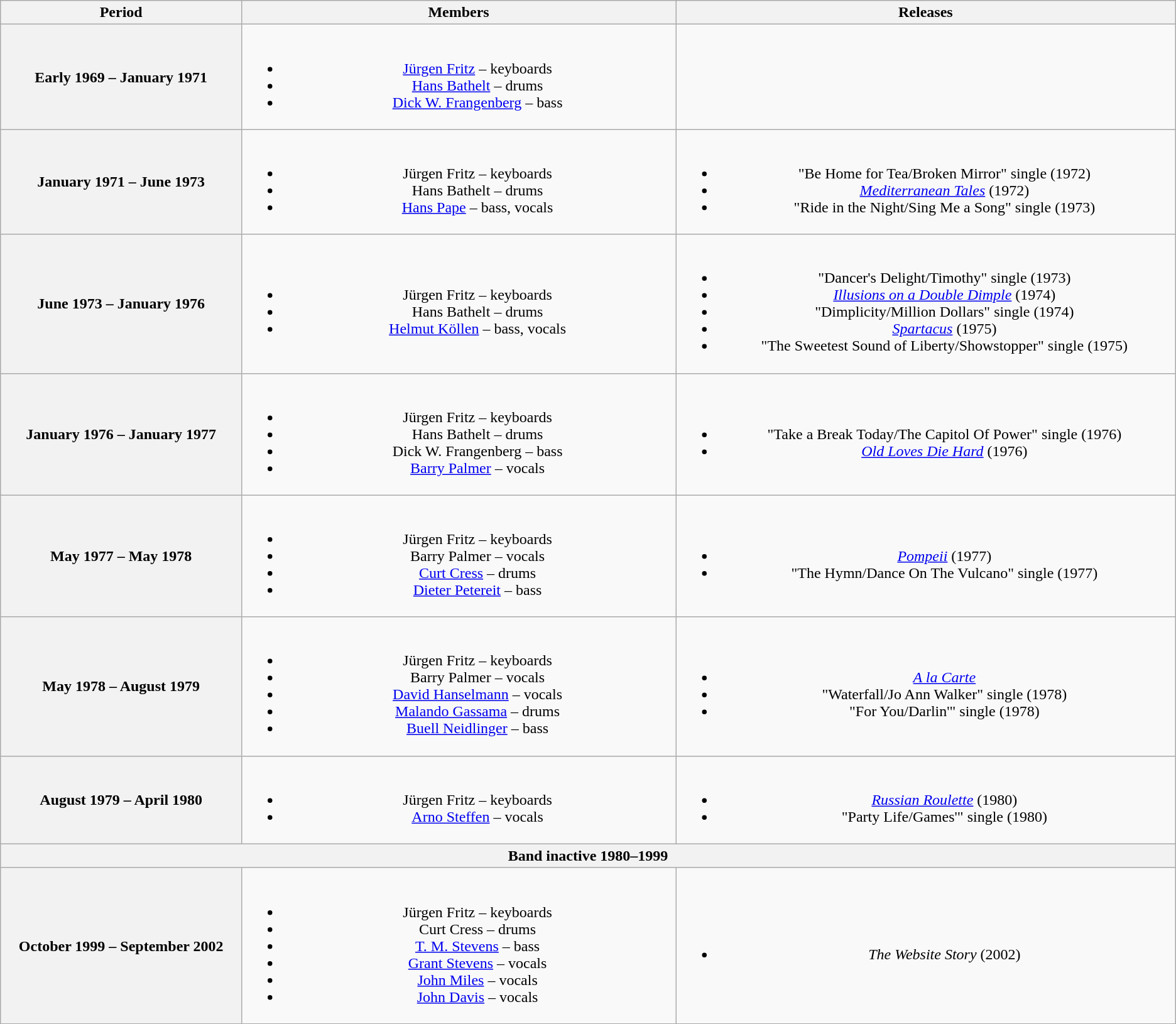<table class="wikitable plainrowheaders" style="text-align:center;">
<tr>
<th scope="col" style="width:28em;">Period</th>
<th scope="col" style="width:52em;">Members</th>
<th scope="col" style="width:57em;">Releases</th>
</tr>
<tr>
<th scope="col">Early 1969 – January 1971</th>
<td><br><ul><li><a href='#'>Jürgen Fritz</a> – keyboards</li><li><a href='#'>Hans Bathelt</a> – drums</li><li><a href='#'>Dick W. Frangenberg</a> – bass</li></ul></td>
<td></td>
</tr>
<tr>
<th scope="col">January 1971 – June 1973</th>
<td><br><ul><li>Jürgen Fritz – keyboards</li><li>Hans Bathelt – drums</li><li><a href='#'>Hans Pape</a> – bass, vocals</li></ul></td>
<td><br><ul><li>"Be Home for Tea/Broken Mirror" single (1972)</li><li><em><a href='#'>Mediterranean Tales</a></em> (1972)</li><li>"Ride in the Night/Sing Me a Song" single (1973)</li></ul></td>
</tr>
<tr>
<th scope="col">June 1973 – January 1976</th>
<td><br><ul><li>Jürgen Fritz – keyboards</li><li>Hans Bathelt – drums</li><li><a href='#'>Helmut Köllen</a> – bass, vocals</li></ul></td>
<td><br><ul><li>"Dancer's Delight/Timothy" single (1973)</li><li><em><a href='#'>Illusions on a Double Dimple</a></em> (1974)</li><li>"Dimplicity/Million Dollars" single (1974)</li><li><em><a href='#'>Spartacus</a></em> (1975)</li><li>"The Sweetest Sound of Liberty/Showstopper" single (1975)</li></ul></td>
</tr>
<tr>
<th scope="col">January 1976 – January 1977</th>
<td><br><ul><li>Jürgen Fritz – keyboards</li><li>Hans Bathelt – drums</li><li>Dick W. Frangenberg – bass</li><li><a href='#'>Barry Palmer</a> – vocals</li></ul></td>
<td><br><ul><li>"Take a Break Today/The Capitol Of Power" single (1976)</li><li><em><a href='#'>Old Loves Die Hard</a></em> (1976)</li></ul></td>
</tr>
<tr>
<th scope="col">May 1977 – May 1978</th>
<td><br><ul><li>Jürgen Fritz – keyboards</li><li>Barry Palmer – vocals</li><li><a href='#'>Curt Cress</a> – drums</li><li><a href='#'>Dieter Petereit</a> – bass</li></ul></td>
<td><br><ul><li><em><a href='#'>Pompeii</a></em> (1977)</li><li>"The Hymn/Dance On The Vulcano" single (1977)</li></ul></td>
</tr>
<tr>
<th scope="col">May 1978 – August 1979</th>
<td><br><ul><li>Jürgen Fritz – keyboards</li><li>Barry Palmer – vocals</li><li><a href='#'>David Hanselmann</a> – vocals</li><li><a href='#'>Malando Gassama</a> – drums</li><li><a href='#'>Buell Neidlinger</a> – bass</li></ul></td>
<td><br><ul><li><em><a href='#'>A la Carte</a></em></li><li>"Waterfall/Jo Ann Walker" single (1978)</li><li>"For You/Darlin'" single (1978)</li></ul></td>
</tr>
<tr>
<th scope="col">August 1979 – April 1980</th>
<td><br><ul><li>Jürgen Fritz – keyboards</li><li><a href='#'>Arno Steffen</a> – vocals</li></ul></td>
<td><br><ul><li><em><a href='#'>Russian Roulette</a></em> (1980)</li><li>"Party Life/Games'" single (1980)</li></ul></td>
</tr>
<tr>
<th scope="col" colspan="3">Band inactive 1980–1999</th>
</tr>
<tr>
<th scope="col">October 1999 – September 2002</th>
<td><br><ul><li>Jürgen Fritz – keyboards</li><li>Curt Cress – drums</li><li><a href='#'>T. M. Stevens</a> – bass</li><li><a href='#'>Grant Stevens</a> – vocals</li><li><a href='#'>John Miles</a> – vocals</li><li><a href='#'>John Davis</a> – vocals</li></ul></td>
<td><br><ul><li><em>The Website Story</em> (2002) </li></ul></td>
</tr>
</table>
